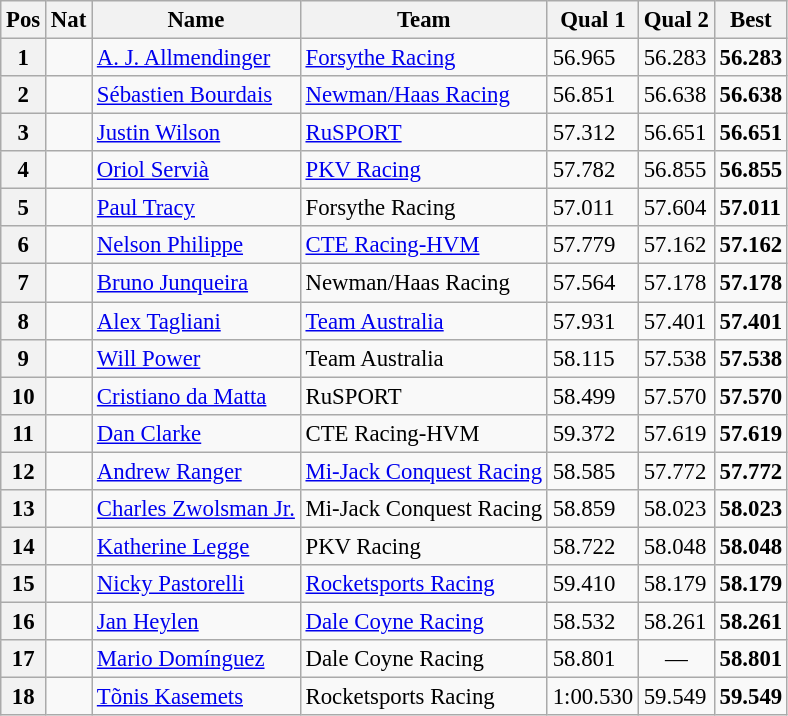<table class="wikitable" style="font-size: 95%;">
<tr>
<th>Pos</th>
<th>Nat</th>
<th>Name</th>
<th>Team</th>
<th>Qual 1</th>
<th>Qual 2</th>
<th>Best</th>
</tr>
<tr>
<th>1</th>
<td></td>
<td><a href='#'>A. J. Allmendinger</a></td>
<td><a href='#'>Forsythe Racing</a></td>
<td>56.965</td>
<td>56.283</td>
<td><strong>56.283</strong></td>
</tr>
<tr>
<th>2</th>
<td></td>
<td><a href='#'>Sébastien Bourdais</a></td>
<td><a href='#'>Newman/Haas Racing</a></td>
<td>56.851</td>
<td>56.638</td>
<td><strong>56.638</strong></td>
</tr>
<tr>
<th>3</th>
<td></td>
<td><a href='#'>Justin Wilson</a></td>
<td><a href='#'>RuSPORT</a></td>
<td>57.312</td>
<td>56.651</td>
<td><strong>56.651</strong></td>
</tr>
<tr>
<th>4</th>
<td></td>
<td><a href='#'>Oriol Servià</a></td>
<td><a href='#'>PKV Racing</a></td>
<td>57.782</td>
<td>56.855</td>
<td><strong>56.855</strong></td>
</tr>
<tr>
<th>5</th>
<td></td>
<td><a href='#'>Paul Tracy</a></td>
<td>Forsythe Racing</td>
<td>57.011</td>
<td>57.604</td>
<td><strong>57.011</strong></td>
</tr>
<tr>
<th>6</th>
<td></td>
<td><a href='#'>Nelson Philippe</a></td>
<td><a href='#'>CTE Racing-HVM</a></td>
<td>57.779</td>
<td>57.162</td>
<td><strong>57.162</strong></td>
</tr>
<tr>
<th>7</th>
<td></td>
<td><a href='#'>Bruno Junqueira</a></td>
<td>Newman/Haas Racing</td>
<td>57.564</td>
<td>57.178</td>
<td><strong>57.178</strong></td>
</tr>
<tr>
<th>8</th>
<td></td>
<td><a href='#'>Alex Tagliani</a></td>
<td><a href='#'>Team Australia</a></td>
<td>57.931</td>
<td>57.401</td>
<td><strong>57.401</strong></td>
</tr>
<tr>
<th>9</th>
<td></td>
<td><a href='#'>Will Power</a></td>
<td>Team Australia</td>
<td>58.115</td>
<td>57.538</td>
<td><strong>57.538</strong></td>
</tr>
<tr>
<th>10</th>
<td></td>
<td><a href='#'>Cristiano da Matta</a></td>
<td>RuSPORT</td>
<td>58.499</td>
<td>57.570</td>
<td><strong>57.570</strong></td>
</tr>
<tr>
<th>11</th>
<td></td>
<td><a href='#'>Dan Clarke</a></td>
<td>CTE Racing-HVM</td>
<td>59.372</td>
<td>57.619</td>
<td><strong>57.619</strong></td>
</tr>
<tr>
<th>12</th>
<td></td>
<td><a href='#'>Andrew Ranger</a></td>
<td><a href='#'>Mi-Jack Conquest Racing</a></td>
<td>58.585</td>
<td>57.772</td>
<td><strong>57.772</strong></td>
</tr>
<tr>
<th>13</th>
<td></td>
<td><a href='#'>Charles Zwolsman Jr.</a></td>
<td>Mi-Jack Conquest Racing</td>
<td>58.859</td>
<td>58.023</td>
<td><strong>58.023</strong></td>
</tr>
<tr>
<th>14</th>
<td></td>
<td><a href='#'>Katherine Legge</a></td>
<td>PKV Racing</td>
<td>58.722</td>
<td>58.048</td>
<td><strong>58.048</strong></td>
</tr>
<tr>
<th>15</th>
<td></td>
<td><a href='#'>Nicky Pastorelli</a></td>
<td><a href='#'>Rocketsports Racing</a></td>
<td>59.410</td>
<td>58.179</td>
<td><strong>58.179</strong></td>
</tr>
<tr>
<th>16</th>
<td></td>
<td><a href='#'>Jan Heylen</a></td>
<td><a href='#'>Dale Coyne Racing</a></td>
<td>58.532</td>
<td>58.261</td>
<td><strong>58.261</strong></td>
</tr>
<tr>
<th>17</th>
<td></td>
<td><a href='#'>Mario Domínguez</a></td>
<td>Dale Coyne Racing</td>
<td>58.801</td>
<td align="center">—</td>
<td><strong>58.801</strong></td>
</tr>
<tr>
<th>18</th>
<td></td>
<td><a href='#'>Tõnis Kasemets</a></td>
<td>Rocketsports Racing</td>
<td>1:00.530</td>
<td>59.549</td>
<td><strong>59.549</strong></td>
</tr>
</table>
